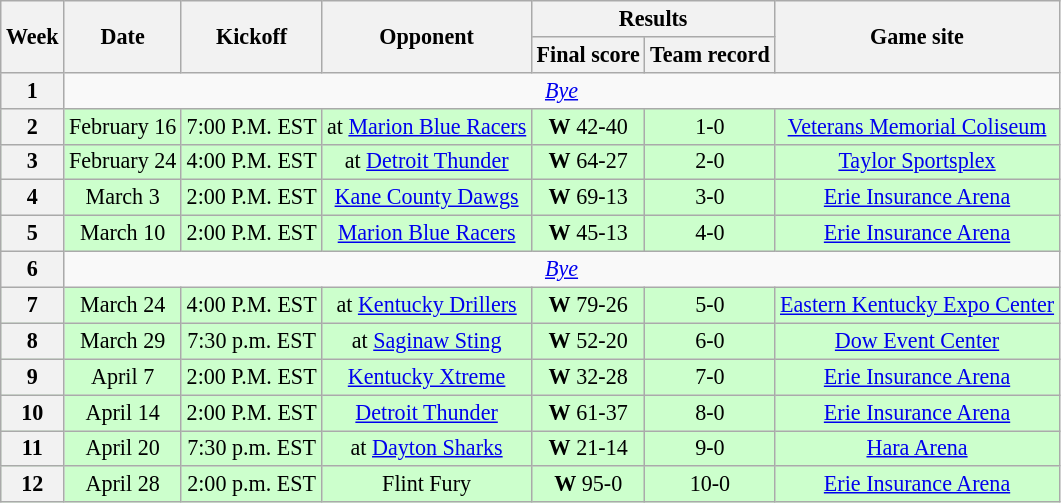<table class="wikitable" align="center" style="font-size: 92%">
<tr>
<th rowspan="2">Week</th>
<th rowspan="2">Date</th>
<th rowspan="2">Kickoff</th>
<th rowspan="2">Opponent</th>
<th colspan="2">Results</th>
<th rowspan="2">Game site</th>
</tr>
<tr>
<th>Final score</th>
<th>Team record</th>
</tr>
<tr style=>
<th>1</th>
<td colspan="8" style="text-align:center;"><em><a href='#'>Bye</a></em></td>
</tr>
<tr style="background:#cfc">
<th>2</th>
<td style="text-align:center;">February 16</td>
<td style="text-align:center;">7:00 P.M. EST</td>
<td style="text-align:center;">at <a href='#'>Marion Blue Racers</a></td>
<td style="text-align:center;"><strong>W</strong> 42-40</td>
<td style="text-align:center;">1-0</td>
<td style="text-align:center;"><a href='#'>Veterans Memorial Coliseum</a></td>
</tr>
<tr style="background:#cfc">
<th>3</th>
<td style="text-align:center;">February 24</td>
<td style="text-align:center;">4:00 P.M. EST</td>
<td style="text-align:center;">at <a href='#'>Detroit Thunder</a></td>
<td style="text-align:center;"><strong>W</strong> 64-27</td>
<td style="text-align:center;">2-0</td>
<td style="text-align:center;"><a href='#'>Taylor Sportsplex</a></td>
</tr>
<tr style="background:#cfc">
<th>4</th>
<td style="text-align:center;">March 3</td>
<td style="text-align:center;">2:00 P.M. EST</td>
<td style="text-align:center;"><a href='#'>Kane County Dawgs</a></td>
<td style="text-align:center;"><strong>W</strong> 69-13</td>
<td style="text-align:center;">3-0</td>
<td style="text-align:center;"><a href='#'>Erie Insurance Arena</a></td>
</tr>
<tr style="background:#cfc">
<th>5</th>
<td style="text-align:center;">March 10</td>
<td style="text-align:center;">2:00 P.M. EST</td>
<td style="text-align:center;"><a href='#'>Marion Blue Racers</a></td>
<td style="text-align:center;"><strong>W</strong> 45-13</td>
<td style="text-align:center;">4-0</td>
<td style="text-align:center;"><a href='#'>Erie Insurance Arena</a></td>
</tr>
<tr style=>
<th>6</th>
<td colspan="8" style="text-align:center;"><em><a href='#'>Bye</a></em></td>
</tr>
<tr style="background:#cfc">
<th>7</th>
<td style="text-align:center;">March 24</td>
<td style="text-align:center;">4:00 P.M. EST</td>
<td style="text-align:center;">at <a href='#'>Kentucky Drillers</a></td>
<td style="text-align:center;"><strong>W</strong> 79-26</td>
<td style="text-align:center;">5-0</td>
<td style="text-align:center;"><a href='#'>Eastern Kentucky Expo Center</a></td>
</tr>
<tr style="background:#cfc">
<th>8</th>
<td style="text-align:center;">March 29</td>
<td style="text-align:center;">7:30 p.m. EST</td>
<td style="text-align:center;">at <a href='#'>Saginaw Sting</a></td>
<td style="text-align:center;"><strong>W</strong> 52-20</td>
<td style="text-align:center;">6-0</td>
<td style="text-align:center;"><a href='#'>Dow Event Center</a></td>
</tr>
<tr style="background:#cfc">
<th>9</th>
<td style="text-align:center;">April 7</td>
<td style="text-align:center;">2:00 P.M. EST</td>
<td style="text-align:center;"><a href='#'>Kentucky Xtreme</a></td>
<td style="text-align:center;"><strong>W</strong> 32-28</td>
<td style="text-align:center;">7-0</td>
<td style="text-align:center;"><a href='#'>Erie Insurance Arena</a></td>
</tr>
<tr style="background:#cfc">
<th>10</th>
<td style="text-align:center;">April 14</td>
<td style="text-align:center;">2:00 P.M. EST</td>
<td style="text-align:center;"><a href='#'>Detroit Thunder</a></td>
<td style="text-align:center;"><strong>W</strong> 61-37</td>
<td style="text-align:center;">8-0</td>
<td style="text-align:center;"><a href='#'>Erie Insurance Arena</a></td>
</tr>
<tr style="background:#cfc">
<th>11</th>
<td style="text-align:center;">April 20</td>
<td style="text-align:center;">7:30 p.m. EST</td>
<td style="text-align:center;">at <a href='#'>Dayton Sharks</a></td>
<td style="text-align:center;"><strong>W</strong> 21-14</td>
<td style="text-align:center;">9-0</td>
<td style="text-align:center;"><a href='#'>Hara Arena</a></td>
</tr>
<tr style="background:#cfc">
<th>12</th>
<td style="text-align:center;">April 28</td>
<td style="text-align:center;">2:00 p.m. EST</td>
<td style="text-align:center;">Flint Fury</td>
<td style="text-align:center;"><strong>W</strong> 95-0</td>
<td style="text-align:center;">10-0</td>
<td style="text-align:center;"><a href='#'>Erie Insurance Arena</a></td>
</tr>
</table>
